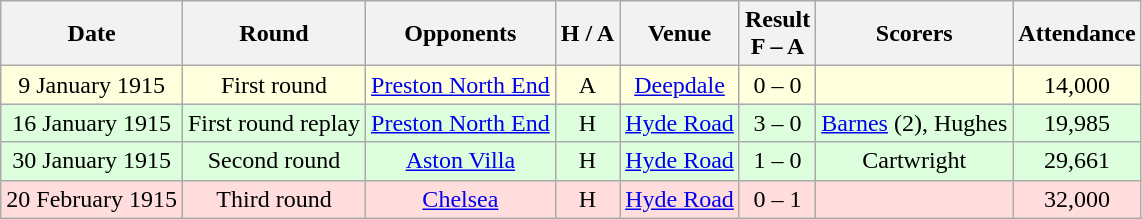<table class="wikitable" style="text-align:center">
<tr>
<th>Date</th>
<th>Round</th>
<th>Opponents</th>
<th>H / A</th>
<th>Venue</th>
<th>Result<br>F – A</th>
<th>Scorers</th>
<th>Attendance</th>
</tr>
<tr bgcolor="#ffffdd">
<td>9 January 1915</td>
<td>First round</td>
<td><a href='#'>Preston North End</a></td>
<td>A</td>
<td><a href='#'>Deepdale</a></td>
<td>0 – 0</td>
<td></td>
<td>14,000</td>
</tr>
<tr bgcolor="#ddffdd">
<td>16 January 1915</td>
<td>First round replay</td>
<td><a href='#'>Preston North End</a></td>
<td>H</td>
<td><a href='#'>Hyde Road</a></td>
<td>3 – 0</td>
<td><a href='#'>Barnes</a> (2), Hughes</td>
<td>19,985</td>
</tr>
<tr bgcolor="#ddffdd">
<td>30 January 1915</td>
<td>Second round</td>
<td><a href='#'>Aston Villa</a></td>
<td>H</td>
<td><a href='#'>Hyde Road</a></td>
<td>1 – 0</td>
<td>Cartwright</td>
<td>29,661</td>
</tr>
<tr bgcolor="#ffdddd">
<td>20 February 1915</td>
<td>Third round</td>
<td><a href='#'>Chelsea</a></td>
<td>H</td>
<td><a href='#'>Hyde Road</a></td>
<td>0 – 1</td>
<td></td>
<td>32,000</td>
</tr>
</table>
